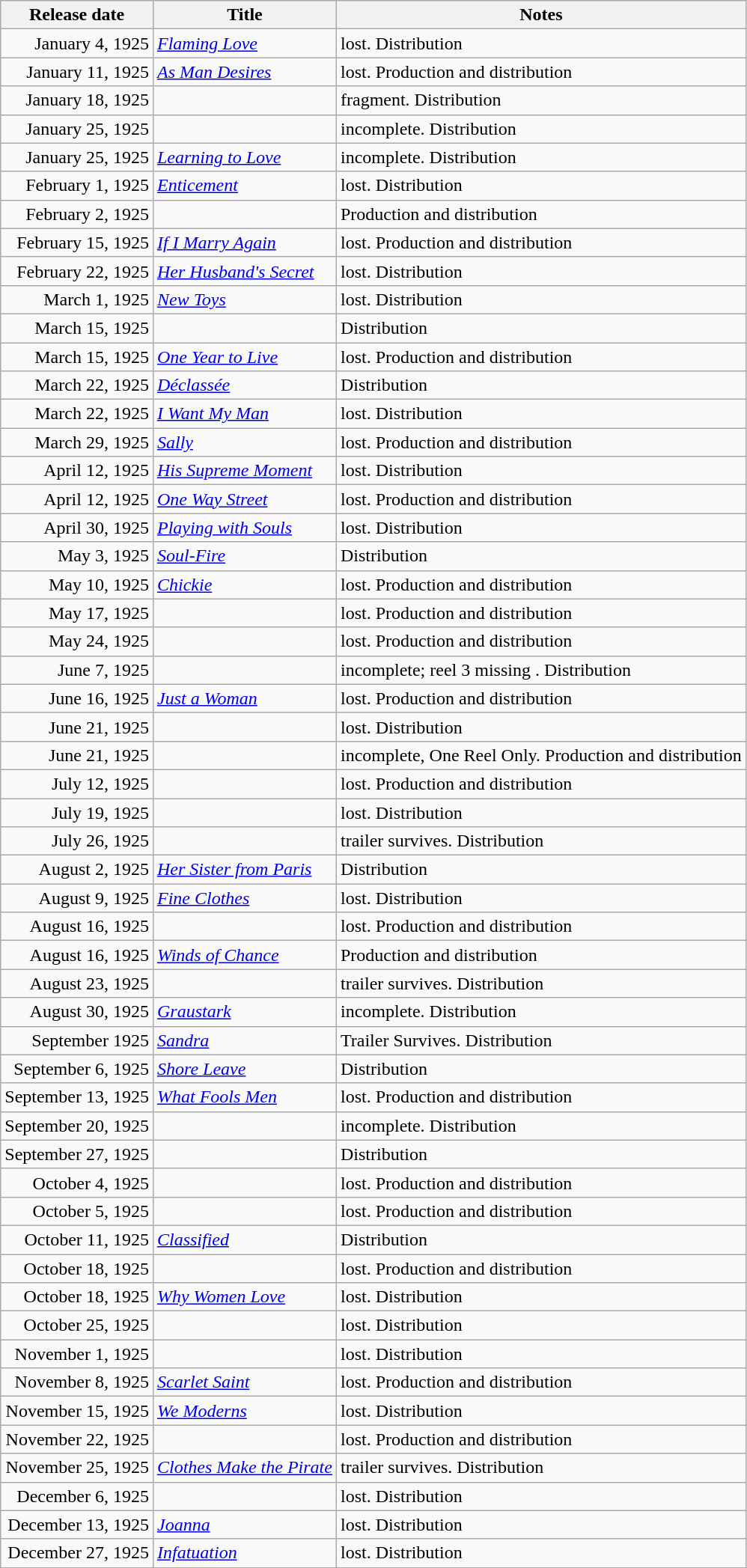<table class="wikitable sortable">
<tr>
<th>Release date</th>
<th>Title</th>
<th>Notes</th>
</tr>
<tr>
<td align="right">January 4, 1925</td>
<td><em><a href='#'>Flaming Love</a></em></td>
<td>lost. Distribution</td>
</tr>
<tr>
<td align="right">January 11, 1925</td>
<td><em><a href='#'>As Man Desires</a></em></td>
<td>lost. Production and distribution</td>
</tr>
<tr>
<td align="right">January 18, 1925</td>
<td><em></em></td>
<td>fragment. Distribution</td>
</tr>
<tr>
<td align="right">January 25, 1925</td>
<td><em></em></td>
<td>incomplete. Distribution</td>
</tr>
<tr>
<td align="right">January 25, 1925</td>
<td><em><a href='#'>Learning to Love</a></em></td>
<td>incomplete. Distribution</td>
</tr>
<tr>
<td align="right">February 1, 1925</td>
<td><em><a href='#'>Enticement</a></em></td>
<td>lost. Distribution</td>
</tr>
<tr>
<td align="right">February 2, 1925</td>
<td><em></em></td>
<td>Production and distribution</td>
</tr>
<tr>
<td align="right">February 15, 1925</td>
<td><em><a href='#'>If I Marry Again</a></em></td>
<td>lost. Production and distribution</td>
</tr>
<tr>
<td align="right">February 22, 1925</td>
<td><em><a href='#'>Her Husband's Secret</a></em></td>
<td>lost. Distribution</td>
</tr>
<tr>
<td align="right">March 1, 1925</td>
<td><em><a href='#'>New Toys</a></em></td>
<td>lost. Distribution</td>
</tr>
<tr>
<td align="right">March 15, 1925</td>
<td><em></em></td>
<td>Distribution</td>
</tr>
<tr>
<td align="right">March 15, 1925</td>
<td><em><a href='#'>One Year to Live</a></em></td>
<td>lost. Production and distribution</td>
</tr>
<tr>
<td align="right">March 22, 1925</td>
<td><em><a href='#'>Déclassée</a></em></td>
<td>Distribution</td>
</tr>
<tr>
<td align="right">March 22, 1925</td>
<td><em><a href='#'>I Want My Man</a></em></td>
<td>lost. Distribution</td>
</tr>
<tr>
<td align="right">March 29, 1925</td>
<td><em><a href='#'>Sally</a></em></td>
<td>lost. Production and distribution</td>
</tr>
<tr>
<td align="right">April 12, 1925</td>
<td><em><a href='#'>His Supreme Moment</a></em></td>
<td>lost. Distribution</td>
</tr>
<tr>
<td align="right">April 12, 1925</td>
<td><em><a href='#'>One Way Street</a></em></td>
<td>lost. Production and distribution</td>
</tr>
<tr>
<td align="right">April 30, 1925</td>
<td><em><a href='#'>Playing with Souls</a></em></td>
<td>lost. Distribution</td>
</tr>
<tr>
<td align="right">May 3, 1925</td>
<td><em><a href='#'>Soul-Fire</a></em></td>
<td>Distribution</td>
</tr>
<tr>
<td align="right">May 10, 1925</td>
<td><em><a href='#'>Chickie</a></em></td>
<td>lost. Production and distribution</td>
</tr>
<tr>
<td align="right">May 17, 1925</td>
<td><em></em></td>
<td>lost. Production and distribution</td>
</tr>
<tr>
<td align="right">May 24, 1925</td>
<td><em></em></td>
<td>lost. Production and distribution</td>
</tr>
<tr>
<td align="right">June 7, 1925</td>
<td><em></em></td>
<td>incomplete; reel 3 missing . Distribution</td>
</tr>
<tr>
<td align="right">June 16, 1925</td>
<td><em><a href='#'>Just a Woman</a></em></td>
<td>lost. Production and distribution</td>
</tr>
<tr>
<td align="right">June 21, 1925</td>
<td><em></em></td>
<td>lost. Distribution</td>
</tr>
<tr>
<td align="right">June 21, 1925</td>
<td><em></em></td>
<td>incomplete, One Reel Only. Production and distribution</td>
</tr>
<tr>
<td align="right">July 12, 1925</td>
<td><em></em></td>
<td>lost. Production and distribution</td>
</tr>
<tr>
<td align="right">July 19, 1925</td>
<td><em></em></td>
<td>lost. Distribution</td>
</tr>
<tr>
<td align="right">July 26, 1925</td>
<td><em></em></td>
<td>trailer survives. Distribution</td>
</tr>
<tr>
<td align="right">August 2, 1925</td>
<td><em><a href='#'>Her Sister from Paris</a></em></td>
<td>Distribution</td>
</tr>
<tr>
<td align="right">August 9, 1925</td>
<td><em><a href='#'>Fine Clothes</a></em></td>
<td>lost. Distribution</td>
</tr>
<tr>
<td align="right">August 16, 1925</td>
<td><em></em></td>
<td>lost. Production and distribution</td>
</tr>
<tr>
<td align="right">August 16, 1925</td>
<td><em><a href='#'>Winds of Chance</a></em></td>
<td>Production and distribution</td>
</tr>
<tr>
<td align="right">August 23, 1925</td>
<td><em></em></td>
<td>trailer survives. Distribution</td>
</tr>
<tr>
<td align="right">August 30, 1925</td>
<td><em><a href='#'>Graustark</a></em></td>
<td>incomplete. Distribution</td>
</tr>
<tr>
<td align="right">September 1925</td>
<td><em><a href='#'>Sandra</a></em></td>
<td>Trailer Survives. Distribution</td>
</tr>
<tr>
<td align="right">September 6, 1925</td>
<td><em><a href='#'>Shore Leave</a></em></td>
<td>Distribution</td>
</tr>
<tr>
<td align="right">September 13, 1925</td>
<td><em><a href='#'>What Fools Men</a></em></td>
<td>lost. Production and distribution</td>
</tr>
<tr>
<td align="right">September 20, 1925</td>
<td><em></em></td>
<td>incomplete. Distribution</td>
</tr>
<tr>
<td align="right">September 27, 1925</td>
<td><em></em></td>
<td>Distribution</td>
</tr>
<tr>
<td align="right">October 4, 1925</td>
<td><em></em></td>
<td>lost. Production and distribution</td>
</tr>
<tr>
<td align="right">October 5, 1925</td>
<td><em></em></td>
<td>lost. Production and distribution</td>
</tr>
<tr>
<td align="right">October 11, 1925</td>
<td><em><a href='#'>Classified</a></em></td>
<td>Distribution</td>
</tr>
<tr>
<td align="right">October 18, 1925</td>
<td><em></em></td>
<td>lost. Production and distribution</td>
</tr>
<tr>
<td align="right">October 18, 1925</td>
<td><em><a href='#'>Why Women Love</a></em></td>
<td>lost. Distribution</td>
</tr>
<tr>
<td align="right">October 25, 1925</td>
<td><em></em></td>
<td>lost. Distribution</td>
</tr>
<tr>
<td align="right">November 1, 1925</td>
<td><em></em></td>
<td>lost. Distribution</td>
</tr>
<tr>
<td align="right">November 8, 1925</td>
<td><em><a href='#'>Scarlet Saint</a></em></td>
<td>lost. Production and distribution</td>
</tr>
<tr>
<td align="right">November 15, 1925</td>
<td><em><a href='#'>We Moderns</a></em></td>
<td>lost. Distribution</td>
</tr>
<tr>
<td align="right">November 22, 1925</td>
<td><em></em></td>
<td>lost. Production and distribution</td>
</tr>
<tr>
<td align="right">November 25, 1925</td>
<td><em><a href='#'>Clothes Make the Pirate</a></em></td>
<td>trailer survives. Distribution</td>
</tr>
<tr>
<td align="right">December 6, 1925</td>
<td><em></em></td>
<td>lost. Distribution</td>
</tr>
<tr>
<td align="right">December 13, 1925</td>
<td><em><a href='#'>Joanna</a></em></td>
<td>lost. Distribution</td>
</tr>
<tr>
<td align="right">December 27, 1925</td>
<td><em><a href='#'>Infatuation</a></em></td>
<td>lost. Distribution</td>
</tr>
<tr>
</tr>
</table>
